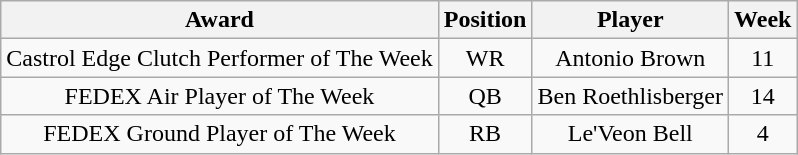<table class="wikitable" style="text-align:center">
<tr>
<th>Award</th>
<th>Position</th>
<th>Player</th>
<th>Week</th>
</tr>
<tr>
<td>Castrol Edge Clutch Performer of The Week</td>
<td>WR</td>
<td>Antonio Brown</td>
<td>11</td>
</tr>
<tr>
<td>FEDEX Air Player of The Week</td>
<td>QB</td>
<td>Ben Roethlisberger</td>
<td>14</td>
</tr>
<tr>
<td>FEDEX Ground Player of The Week</td>
<td>RB</td>
<td>Le'Veon Bell</td>
<td>4</td>
</tr>
</table>
